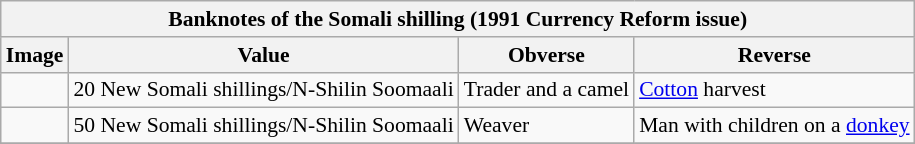<table class="wikitable" style="font-size: 90%">
<tr>
<th colspan="5">Banknotes of the Somali shilling (1991 Currency Reform issue)</th>
</tr>
<tr>
<th>Image</th>
<th>Value</th>
<th>Obverse</th>
<th>Reverse</th>
</tr>
<tr>
<td></td>
<td>20 New Somali shillings/N-Shilin Soomaali</td>
<td>Trader and a camel</td>
<td><a href='#'>Cotton</a> harvest</td>
</tr>
<tr>
<td></td>
<td>50 New Somali shillings/N-Shilin Soomaali</td>
<td>Weaver</td>
<td>Man with children on a <a href='#'>donkey</a></td>
</tr>
<tr>
</tr>
</table>
